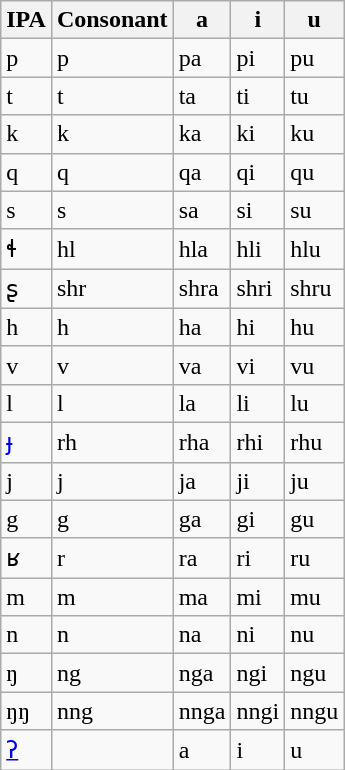<table class="wikitable">
<tr>
<th>IPA</th>
<th>Consonant</th>
<th>a</th>
<th>i</th>
<th>u</th>
</tr>
<tr>
<td>p</td>
<td>p</td>
<td>pa</td>
<td>pi</td>
<td>pu</td>
</tr>
<tr>
<td>t</td>
<td>t</td>
<td>ta</td>
<td>ti</td>
<td>tu</td>
</tr>
<tr>
<td>k</td>
<td>k</td>
<td>ka</td>
<td>ki</td>
<td>ku</td>
</tr>
<tr>
<td>q</td>
<td>q</td>
<td>qa</td>
<td>qi</td>
<td>qu</td>
</tr>
<tr>
<td>s</td>
<td>s</td>
<td>sa</td>
<td>si</td>
<td>su</td>
</tr>
<tr>
<td>ɬ</td>
<td>hl</td>
<td>hla</td>
<td>hli</td>
<td>hlu</td>
</tr>
<tr>
<td>ʂ</td>
<td>shr</td>
<td>shra</td>
<td>shri</td>
<td>shru</td>
</tr>
<tr>
<td>h</td>
<td>h</td>
<td>ha</td>
<td>hi</td>
<td>hu</td>
</tr>
<tr>
<td>v</td>
<td>v</td>
<td>va</td>
<td>vi</td>
<td>vu</td>
</tr>
<tr>
<td>l</td>
<td>l</td>
<td>la</td>
<td>li</td>
<td>lu</td>
</tr>
<tr>
<td><a href='#'>ɟ</a></td>
<td>rh</td>
<td>rha</td>
<td>rhi</td>
<td>rhu</td>
</tr>
<tr>
<td>j</td>
<td>j</td>
<td>ja</td>
<td>ji</td>
<td>ju</td>
</tr>
<tr>
<td>g</td>
<td>g</td>
<td>ga</td>
<td>gi</td>
<td>gu</td>
</tr>
<tr>
<td>ʁ</td>
<td>r</td>
<td>ra</td>
<td>ri</td>
<td>ru</td>
</tr>
<tr>
<td>m</td>
<td>m</td>
<td>ma</td>
<td>mi</td>
<td>mu</td>
</tr>
<tr>
<td>n</td>
<td>n</td>
<td>na</td>
<td>ni</td>
<td>nu</td>
</tr>
<tr>
<td>ŋ</td>
<td>ng</td>
<td>nga</td>
<td>ngi</td>
<td>ngu</td>
</tr>
<tr>
<td>ŋŋ</td>
<td>nng</td>
<td>nnga</td>
<td>nngi</td>
<td>nngu</td>
</tr>
<tr>
<td><a href='#'>ʔ</a></td>
<td></td>
<td>a</td>
<td>i</td>
<td>u</td>
</tr>
</table>
